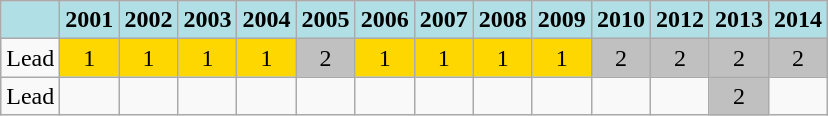<table class="wikitable" style="text-align: center;">
<tr>
<th style="background: #b0e0e6;"></th>
<th style="background: #b0e0e6;">2001</th>
<th style="background: #b0e0e6;">2002</th>
<th style="background: #b0e0e6;">2003</th>
<th style="background: #b0e0e6;">2004</th>
<th style="background: #b0e0e6;">2005</th>
<th style="background: #b0e0e6;">2006</th>
<th style="background: #b0e0e6;">2007</th>
<th style="background: #b0e0e6;">2008</th>
<th style="background: #b0e0e6;">2009</th>
<th style="background: #b0e0e6;">2010</th>
<th style="background: #b0e0e6;">2012</th>
<th style="background: #b0e0e6;">2013</th>
<th style="background: #b0e0e6;">2014</th>
</tr>
<tr>
<td align="left">Lead</td>
<td style="background: gold;">1</td>
<td style="background: gold;">1</td>
<td style="background: gold;">1</td>
<td style="background: gold;">1</td>
<td style="background: silver;">2</td>
<td style="background: gold;">1</td>
<td style="background: gold;">1</td>
<td style="background: gold;">1</td>
<td style="background: gold;">1</td>
<td style="background: silver;">2</td>
<td style="background: silver;">2</td>
<td style="background: silver;">2</td>
<td style="background: silver;">2</td>
</tr>
<tr>
<td align="left">Lead</td>
<td></td>
<td></td>
<td></td>
<td></td>
<td></td>
<td></td>
<td></td>
<td></td>
<td></td>
<td></td>
<td></td>
<td style="background: silver;">2</td>
<td></td>
</tr>
</table>
